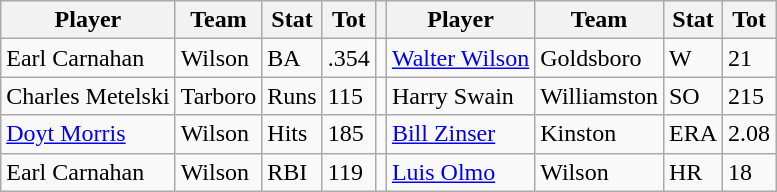<table class="wikitable">
<tr>
<th>Player</th>
<th>Team</th>
<th>Stat</th>
<th>Tot</th>
<th></th>
<th>Player</th>
<th>Team</th>
<th>Stat</th>
<th>Tot</th>
</tr>
<tr>
<td>Earl Carnahan</td>
<td>Wilson</td>
<td>BA</td>
<td>.354</td>
<td></td>
<td><a href='#'>Walter Wilson</a></td>
<td>Goldsboro</td>
<td>W</td>
<td>21</td>
</tr>
<tr>
<td>Charles Metelski</td>
<td>Tarboro</td>
<td>Runs</td>
<td>115</td>
<td></td>
<td>Harry Swain</td>
<td>Williamston</td>
<td>SO</td>
<td>215</td>
</tr>
<tr>
<td><a href='#'>Doyt Morris</a></td>
<td>Wilson</td>
<td>Hits</td>
<td>185</td>
<td></td>
<td><a href='#'>Bill Zinser</a></td>
<td>Kinston</td>
<td>ERA</td>
<td>2.08</td>
</tr>
<tr>
<td>Earl Carnahan</td>
<td>Wilson</td>
<td>RBI</td>
<td>119</td>
<td></td>
<td><a href='#'>Luis Olmo</a></td>
<td>Wilson</td>
<td>HR</td>
<td>18</td>
</tr>
</table>
